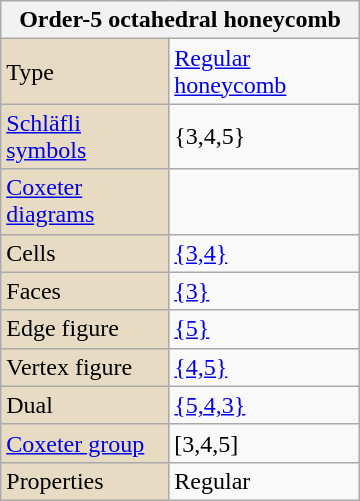<table class="wikitable" align="right" style="margin-left:10px" width=240>
<tr>
<th bgcolor=#e7dcc3 colspan=2>Order-5 octahedral honeycomb</th>
</tr>
<tr>
<td bgcolor=#e7dcc3>Type</td>
<td><a href='#'>Regular honeycomb</a></td>
</tr>
<tr>
<td bgcolor=#e7dcc3><a href='#'>Schläfli symbols</a></td>
<td>{3,4,5}</td>
</tr>
<tr>
<td bgcolor=#e7dcc3><a href='#'>Coxeter diagrams</a></td>
<td></td>
</tr>
<tr>
<td bgcolor=#e7dcc3>Cells</td>
<td><a href='#'>{3,4}</a> </td>
</tr>
<tr>
<td bgcolor=#e7dcc3>Faces</td>
<td><a href='#'>{3}</a></td>
</tr>
<tr>
<td bgcolor=#e7dcc3>Edge figure</td>
<td><a href='#'>{5}</a></td>
</tr>
<tr>
<td bgcolor=#e7dcc3>Vertex figure</td>
<td><a href='#'>{4,5}</a> </td>
</tr>
<tr>
<td bgcolor=#e7dcc3>Dual</td>
<td><a href='#'>{5,4,3}</a></td>
</tr>
<tr>
<td bgcolor=#e7dcc3><a href='#'>Coxeter group</a></td>
<td>[3,4,5]</td>
</tr>
<tr>
<td bgcolor=#e7dcc3>Properties</td>
<td>Regular</td>
</tr>
</table>
